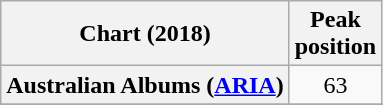<table class="wikitable sortable plainrowheaders" style="text-align:center">
<tr>
<th scope="col">Chart (2018)</th>
<th scope="col">Peak<br>position</th>
</tr>
<tr>
<th scope="row">Australian Albums (<a href='#'>ARIA</a>)</th>
<td>63</td>
</tr>
<tr>
</tr>
<tr>
</tr>
<tr>
</tr>
<tr>
</tr>
<tr>
</tr>
</table>
